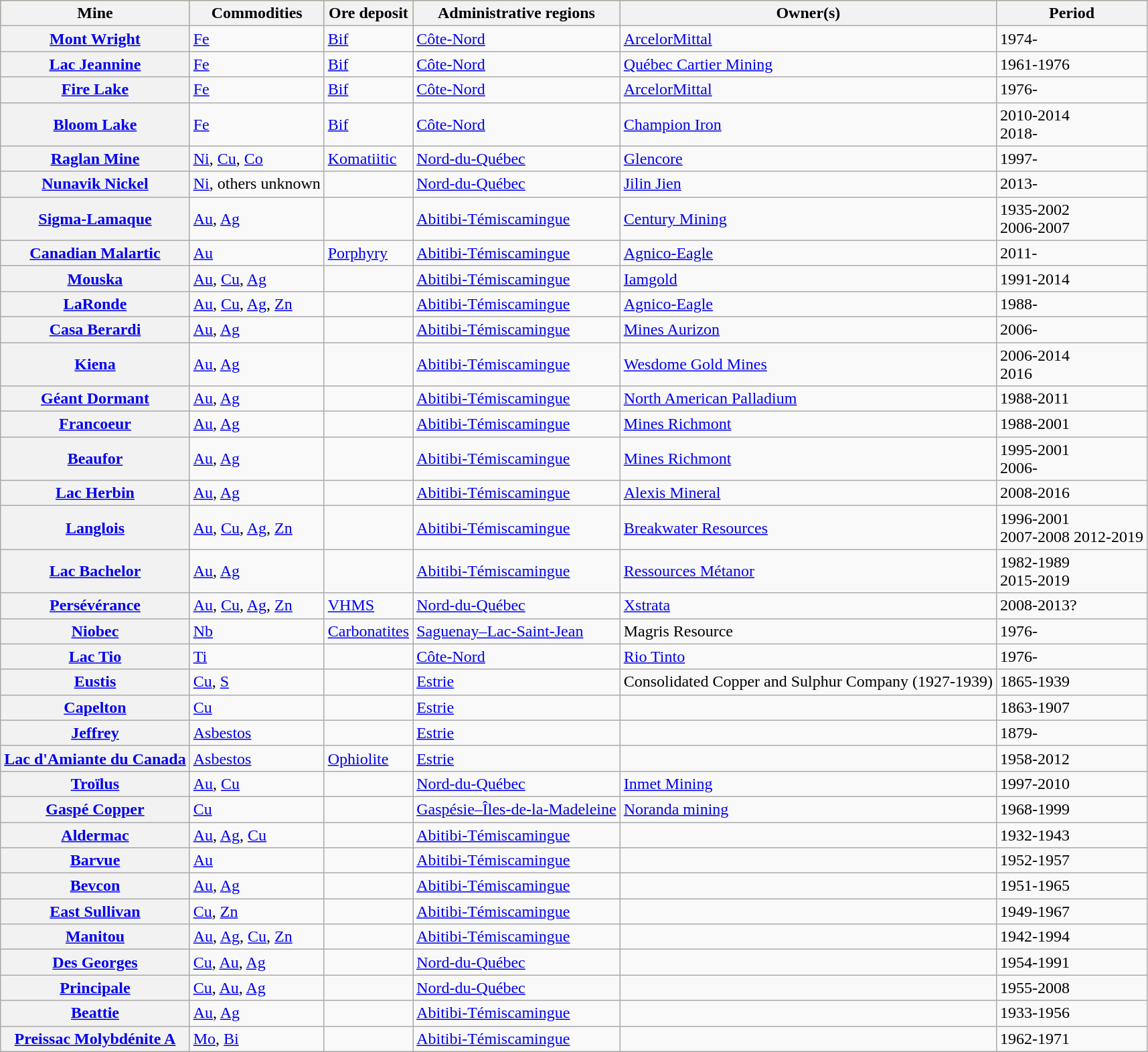<table class="wikitable sortable" width: 100%">
<tr style="text-align:center; background:#daa520;">
<th><strong>Mine</strong></th>
<th><strong>Commodities</strong></th>
<th><strong>Ore deposit</strong></th>
<th><strong>Administrative regions</strong></th>
<th><strong>Owner(s)</strong></th>
<th><strong>Period</strong></th>
</tr>
<tr>
<th><a href='#'>Mont Wright</a></th>
<td><a href='#'>Fe</a></td>
<td><a href='#'>Bif</a></td>
<td><a href='#'>Côte-Nord</a></td>
<td><a href='#'>ArcelorMittal</a></td>
<td>1974-</td>
</tr>
<tr>
<th><a href='#'>Lac Jeannine</a></th>
<td><a href='#'>Fe</a></td>
<td><a href='#'>Bif</a></td>
<td><a href='#'>Côte-Nord</a></td>
<td><a href='#'>Québec Cartier Mining</a></td>
<td>1961-1976</td>
</tr>
<tr>
<th><a href='#'>Fire Lake</a></th>
<td><a href='#'>Fe</a></td>
<td><a href='#'>Bif</a></td>
<td><a href='#'>Côte-Nord</a></td>
<td><a href='#'>ArcelorMittal</a></td>
<td>1976-</td>
</tr>
<tr>
<th><a href='#'>Bloom Lake</a></th>
<td><a href='#'>Fe</a></td>
<td><a href='#'>Bif</a></td>
<td><a href='#'>Côte-Nord</a></td>
<td><a href='#'>Champion Iron</a></td>
<td>2010-2014<br>2018-</td>
</tr>
<tr>
<th><a href='#'>Raglan Mine</a></th>
<td><a href='#'>Ni</a>, <a href='#'>Cu</a>, <a href='#'>Co</a></td>
<td><a href='#'>Komatiitic</a></td>
<td><a href='#'>Nord-du-Québec</a></td>
<td><a href='#'>Glencore</a></td>
<td>1997-</td>
</tr>
<tr>
<th><a href='#'>Nunavik Nickel</a></th>
<td><a href='#'>Ni</a>, others unknown</td>
<td></td>
<td><a href='#'>Nord-du-Québec</a></td>
<td><a href='#'>Jilin Jien</a></td>
<td>2013-</td>
</tr>
<tr>
<th><a href='#'>Sigma-Lamaque</a></th>
<td><a href='#'>Au</a>, <a href='#'>Ag</a></td>
<td></td>
<td><a href='#'>Abitibi-Témiscamingue </a></td>
<td><a href='#'>Century Mining</a></td>
<td>1935-2002<br>2006-2007</td>
</tr>
<tr>
<th><a href='#'>Canadian Malartic</a></th>
<td><a href='#'>Au</a></td>
<td><a href='#'>Porphyry</a></td>
<td><a href='#'>Abitibi-Témiscamingue </a></td>
<td><a href='#'>Agnico-Eagle</a></td>
<td>2011-</td>
</tr>
<tr>
<th><a href='#'>Mouska</a></th>
<td><a href='#'>Au</a>, <a href='#'>Cu</a>, <a href='#'>Ag</a></td>
<td></td>
<td><a href='#'>Abitibi-Témiscamingue </a></td>
<td><a href='#'>Iamgold</a></td>
<td>1991-2014</td>
</tr>
<tr>
<th><a href='#'>LaRonde</a></th>
<td><a href='#'>Au</a>, <a href='#'>Cu</a>, <a href='#'>Ag</a>, <a href='#'>Zn</a></td>
<td></td>
<td><a href='#'>Abitibi-Témiscamingue </a></td>
<td><a href='#'>Agnico-Eagle</a></td>
<td>1988-</td>
</tr>
<tr>
<th><a href='#'>Casa Berardi</a></th>
<td><a href='#'>Au</a>, <a href='#'>Ag</a></td>
<td></td>
<td><a href='#'>Abitibi-Témiscamingue </a></td>
<td><a href='#'>Mines Aurizon</a></td>
<td>2006-</td>
</tr>
<tr>
<th><a href='#'> Kiena</a></th>
<td><a href='#'>Au</a>, <a href='#'>Ag</a></td>
<td></td>
<td><a href='#'>Abitibi-Témiscamingue </a></td>
<td><a href='#'>Wesdome Gold Mines</a></td>
<td>2006-2014<br>2016</td>
</tr>
<tr>
<th><a href='#'>Géant Dormant</a></th>
<td><a href='#'>Au</a>, <a href='#'>Ag</a></td>
<td></td>
<td><a href='#'>Abitibi-Témiscamingue </a></td>
<td><a href='#'>North American Palladium</a></td>
<td>1988-2011</td>
</tr>
<tr>
<th><a href='#'>Francoeur</a></th>
<td><a href='#'>Au</a>, <a href='#'>Ag</a></td>
<td></td>
<td><a href='#'>Abitibi-Témiscamingue </a></td>
<td><a href='#'>Mines Richmont</a></td>
<td>1988-2001</td>
</tr>
<tr>
<th><a href='#'>Beaufor</a></th>
<td><a href='#'>Au</a>, <a href='#'>Ag</a></td>
<td></td>
<td><a href='#'>Abitibi-Témiscamingue </a></td>
<td><a href='#'>Mines Richmont</a></td>
<td>1995-2001<br>2006-</td>
</tr>
<tr>
<th><a href='#'>Lac Herbin</a></th>
<td><a href='#'>Au</a>, <a href='#'>Ag</a></td>
<td></td>
<td><a href='#'>Abitibi-Témiscamingue </a></td>
<td><a href='#'>Alexis Mineral</a></td>
<td>2008-2016</td>
</tr>
<tr>
<th><a href='#'>Langlois</a></th>
<td><a href='#'>Au</a>, <a href='#'>Cu</a>, <a href='#'>Ag</a>, <a href='#'>Zn</a></td>
<td></td>
<td><a href='#'>Abitibi-Témiscamingue </a></td>
<td><a href='#'>Breakwater Resources</a></td>
<td>1996-2001<br>2007-2008
2012-2019</td>
</tr>
<tr>
<th><a href='#'>Lac Bachelor</a></th>
<td><a href='#'>Au</a>, <a href='#'>Ag</a></td>
<td></td>
<td><a href='#'>Abitibi-Témiscamingue </a></td>
<td><a href='#'>Ressources Métanor</a></td>
<td>1982-1989<br>2015-2019</td>
</tr>
<tr>
<th><a href='#'>Persévérance</a></th>
<td><a href='#'>Au</a>, <a href='#'>Cu</a>, <a href='#'>Ag</a>, <a href='#'>Zn</a></td>
<td><a href='#'>VHMS</a></td>
<td><a href='#'>Nord-du-Québec </a></td>
<td><a href='#'>Xstrata</a></td>
<td>2008-2013?</td>
</tr>
<tr>
<th><a href='#'>Niobec</a></th>
<td><a href='#'>Nb</a></td>
<td><a href='#'>Carbonatites</a></td>
<td><a href='#'>Saguenay–Lac-Saint-Jean </a></td>
<td>Magris Resource </td>
<td>1976-</td>
</tr>
<tr>
<th><a href='#'>Lac Tio</a></th>
<td><a href='#'>Ti</a></td>
<td></td>
<td><a href='#'>Côte-Nord </a></td>
<td><a href='#'>Rio Tinto</a></td>
<td>1976-</td>
</tr>
<tr>
<th><a href='#'>Eustis</a></th>
<td><a href='#'>Cu</a>, <a href='#'>S</a></td>
<td></td>
<td><a href='#'>Estrie </a></td>
<td>Consolidated Copper and Sulphur Company (1927-1939)</td>
<td>1865-1939</td>
</tr>
<tr>
<th><a href='#'>Capelton</a></th>
<td><a href='#'>Cu</a></td>
<td></td>
<td><a href='#'>Estrie </a></td>
<td></td>
<td>1863-1907</td>
</tr>
<tr>
<th><a href='#'>Jeffrey</a></th>
<td><a href='#'>Asbestos</a></td>
<td></td>
<td><a href='#'>Estrie </a></td>
<td></td>
<td>1879-</td>
</tr>
<tr>
<th><a href='#'>Lac d'Amiante du Canada</a></th>
<td><a href='#'>Asbestos</a></td>
<td><a href='#'>Ophiolite</a></td>
<td><a href='#'>Estrie </a></td>
<td></td>
<td>1958-2012</td>
</tr>
<tr>
<th><a href='#'>Troïlus</a></th>
<td><a href='#'>Au</a>, <a href='#'>Cu</a></td>
<td></td>
<td><a href='#'>Nord-du-Québec</a></td>
<td><a href='#'>Inmet Mining</a></td>
<td>1997-2010</td>
</tr>
<tr>
<th><a href='#'>Gaspé Copper</a></th>
<td><a href='#'>Cu</a></td>
<td></td>
<td><a href='#'>Gaspésie–Îles-de-la-Madeleine</a></td>
<td><a href='#'>Noranda mining</a></td>
<td>1968-1999</td>
</tr>
<tr>
<th><a href='#'>Aldermac</a></th>
<td><a href='#'>Au</a>, <a href='#'>Ag</a>, <a href='#'>Cu</a></td>
<td></td>
<td><a href='#'>Abitibi-Témiscamingue</a></td>
<td></td>
<td>1932-1943</td>
</tr>
<tr>
<th><a href='#'>Barvue</a></th>
<td><a href='#'>Au</a></td>
<td></td>
<td><a href='#'>Abitibi-Témiscamingue</a></td>
<td></td>
<td>1952-1957</td>
</tr>
<tr>
<th><a href='#'>Bevcon</a></th>
<td><a href='#'>Au</a>, <a href='#'>Ag</a></td>
<td></td>
<td><a href='#'>Abitibi-Témiscamingue</a></td>
<td></td>
<td>1951-1965</td>
</tr>
<tr>
<th><a href='#'>East Sullivan</a></th>
<td><a href='#'>Cu</a>, <a href='#'>Zn</a></td>
<td></td>
<td><a href='#'>Abitibi-Témiscamingue</a></td>
<td></td>
<td>1949-1967</td>
</tr>
<tr>
<th><a href='#'>Manitou</a></th>
<td><a href='#'>Au</a>, <a href='#'>Ag</a>, <a href='#'>Cu</a>, <a href='#'>Zn</a></td>
<td></td>
<td><a href='#'>Abitibi-Témiscamingue</a></td>
<td></td>
<td>1942-1994</td>
</tr>
<tr>
<th><a href='#'>Des Georges</a></th>
<td><a href='#'>Cu</a>, <a href='#'>Au</a>, <a href='#'>Ag</a></td>
<td></td>
<td><a href='#'>Nord-du-Québec</a></td>
<td></td>
<td>1954-1991</td>
</tr>
<tr>
<th><a href='#'>Principale</a></th>
<td><a href='#'>Cu</a>, <a href='#'>Au</a>, <a href='#'>Ag</a></td>
<td></td>
<td><a href='#'>Nord-du-Québec</a></td>
<td></td>
<td>1955-2008</td>
</tr>
<tr>
<th><a href='#'>Beattie</a></th>
<td><a href='#'>Au</a>, <a href='#'>Ag</a></td>
<td></td>
<td><a href='#'>Abitibi-Témiscamingue</a></td>
<td></td>
<td>1933-1956</td>
</tr>
<tr>
<th><a href='#'>Preissac Molybdénite A</a></th>
<td><a href='#'>Mo</a>, <a href='#'>Bi</a></td>
<td></td>
<td><a href='#'>Abitibi-Témiscamingue</a></td>
<td></td>
<td>1962-1971</td>
</tr>
</table>
